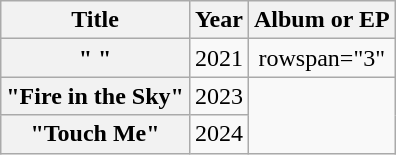<table class="wikitable plainrowheaders" style="text-align:center;">
<tr>
<th scope="col">Title</th>
<th scope="col">Year</th>
<th scope="col">Album or EP</th>
</tr>
<tr>
<th scope="row">" "<br></th>
<td>2021</td>
<td>rowspan="3" </td>
</tr>
<tr>
<th scope="row">"Fire in the Sky"<br></th>
<td>2023</td>
</tr>
<tr>
<th scope="row">"Touch Me"<br></th>
<td>2024</td>
</tr>
</table>
